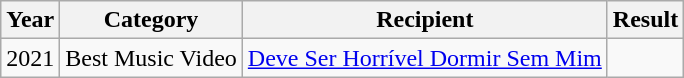<table class="wikitable">
<tr>
<th>Year</th>
<th>Category</th>
<th>Recipient</th>
<th>Result</th>
</tr>
<tr>
<td>2021</td>
<td>Best Music Video</td>
<td><a href='#'>Deve Ser Horrível Dormir Sem Mim</a></td>
<td></td>
</tr>
</table>
